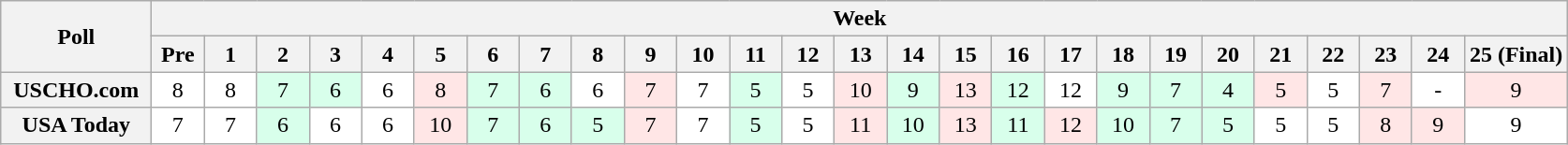<table class="wikitable" style="white-space:nowrap;">
<tr>
<th scope="col" width="100" rowspan="2">Poll</th>
<th colspan="26">Week</th>
</tr>
<tr>
<th scope="col" width="30">Pre</th>
<th scope="col" width="30">1</th>
<th scope="col" width="30">2</th>
<th scope="col" width="30">3</th>
<th scope="col" width="30">4</th>
<th scope="col" width="30">5</th>
<th scope="col" width="30">6</th>
<th scope="col" width="30">7</th>
<th scope="col" width="30">8</th>
<th scope="col" width="30">9</th>
<th scope="col" width="30">10</th>
<th scope="col" width="30">11</th>
<th scope="col" width="30">12</th>
<th scope="col" width="30">13</th>
<th scope="col" width="30">14</th>
<th scope="col" width="30">15</th>
<th scope="col" width="30">16</th>
<th scope="col" width="30">17</th>
<th scope="col" width="30">18</th>
<th scope="col" width="30">19</th>
<th scope="col" width="30">20</th>
<th scope="col" width="30">21</th>
<th scope="col" width="30">22</th>
<th scope="col" width="30">23</th>
<th scope="col" width="30">24</th>
<th scope="col" width="30">25 (Final)</th>
</tr>
<tr style="text-align:center;">
<th>USCHO.com</th>
<td bgcolor=FFFFFF>8 </td>
<td bgcolor=FFFFFF>8</td>
<td bgcolor=D8FFEB>7</td>
<td bgcolor=D8FFEB>6</td>
<td bgcolor=FFFFFF>6</td>
<td bgcolor=FFE6E6>8</td>
<td bgcolor=D8FFEB>7</td>
<td bgcolor=D8FFEB>6</td>
<td bgcolor=FFFFFF>6</td>
<td bgcolor=FFE6E6>7</td>
<td bgcolor=FFFFFF>7</td>
<td bgcolor=D8FFEB>5</td>
<td bgcolor=FFFFFF>5</td>
<td bgcolor=FFE6E6>10</td>
<td bgcolor=D8FFEB>9</td>
<td bgcolor=FFE6E6>13</td>
<td bgcolor=D8FFEB>12</td>
<td bgcolor=FFFFFF>12</td>
<td bgcolor=D8FFEB>9</td>
<td bgcolor=D8FFEB>7</td>
<td bgcolor=D8FFEB>4</td>
<td bgcolor=FFE6E6>5</td>
<td bgcolor=FFFFFF>5</td>
<td bgcolor=FFE6E6>7</td>
<td bgcolor=FFFFFF>-</td>
<td bgcolor=FFE6E6>9</td>
</tr>
<tr style="text-align:center;">
<th>USA Today</th>
<td bgcolor=FFFFFF>7</td>
<td bgcolor=FFFFFF>7</td>
<td bgcolor=D8FFEB>6</td>
<td bgcolor=FFFFFF>6</td>
<td bgcolor=FFFFFF>6</td>
<td bgcolor=FFE6E6>10</td>
<td bgcolor=D8FFEB>7</td>
<td bgcolor=D8FFEB>6</td>
<td bgcolor=D8FFEB>5</td>
<td bgcolor=FFE6E6>7</td>
<td bgcolor=FFFFFF>7</td>
<td bgcolor=D8FFEB>5</td>
<td bgcolor=FFFFFF>5</td>
<td bgcolor=FFE6E6>11</td>
<td bgcolor=D8FFEB>10</td>
<td bgcolor=FFE6E6>13</td>
<td bgcolor=D8FFEB>11</td>
<td bgcolor=FFE6E6>12</td>
<td bgcolor=D8FFEB>10</td>
<td bgcolor=D8FFEB>7</td>
<td bgcolor=D8FFEB>5</td>
<td bgcolor=FFFFFF>5</td>
<td bgcolor=FFFFFF>5</td>
<td bgcolor=FFE6E6>8</td>
<td bgcolor=FFE6E6>9</td>
<td bgcolor=FFFFFF>9</td>
</tr>
</table>
